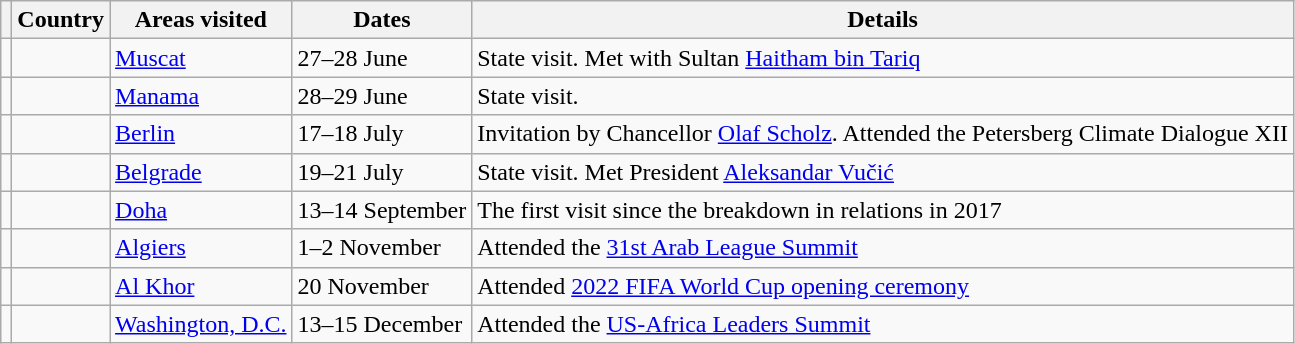<table class="wikitable sortable">
<tr>
<th></th>
<th>Country</th>
<th>Areas visited</th>
<th>Dates</th>
<th class="unsortable">Details</th>
</tr>
<tr>
<td></td>
<td></td>
<td><a href='#'>Muscat</a></td>
<td>27–28 June</td>
<td>State visit. Met with Sultan <a href='#'>Haitham bin Tariq</a></td>
</tr>
<tr>
<td></td>
<td></td>
<td><a href='#'>Manama</a></td>
<td>28–29 June</td>
<td>State visit.</td>
</tr>
<tr>
<td></td>
<td></td>
<td><a href='#'>Berlin</a></td>
<td>17–18 July</td>
<td>Invitation by Chancellor <a href='#'>Olaf Scholz</a>. Attended the Petersberg Climate Dialogue XII</td>
</tr>
<tr>
<td></td>
<td></td>
<td><a href='#'>Belgrade</a></td>
<td>19–21 July</td>
<td>State visit. Met President <a href='#'>Aleksandar Vučić</a></td>
</tr>
<tr>
<td></td>
<td></td>
<td><a href='#'>Doha</a></td>
<td>13–14 September</td>
<td>The first visit since the breakdown in relations in 2017</td>
</tr>
<tr>
<td></td>
<td></td>
<td><a href='#'>Algiers</a></td>
<td>1–2 November</td>
<td>Attended the <a href='#'>31st Arab League Summit</a></td>
</tr>
<tr>
<td></td>
<td></td>
<td><a href='#'>Al Khor</a></td>
<td>20 November</td>
<td>Attended <a href='#'>2022 FIFA World Cup opening ceremony</a></td>
</tr>
<tr>
<td></td>
<td></td>
<td><a href='#'>Washington, D.C.</a></td>
<td>13–15 December</td>
<td>Attended the <a href='#'>US-Africa Leaders Summit</a></td>
</tr>
</table>
